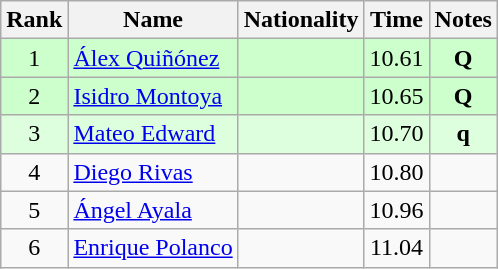<table class="wikitable sortable" style="text-align:center">
<tr>
<th>Rank</th>
<th>Name</th>
<th>Nationality</th>
<th>Time</th>
<th>Notes</th>
</tr>
<tr bgcolor=ccffcc>
<td align=center>1</td>
<td align=left><a href='#'>Álex Quiñónez</a></td>
<td align=left></td>
<td>10.61</td>
<td><strong>Q</strong></td>
</tr>
<tr bgcolor=ccffcc>
<td align=center>2</td>
<td align=left><a href='#'>Isidro Montoya</a></td>
<td align=left></td>
<td>10.65</td>
<td><strong>Q</strong></td>
</tr>
<tr bgcolor=ddffdd>
<td align=center>3</td>
<td align=left><a href='#'>Mateo Edward</a></td>
<td align=left></td>
<td>10.70</td>
<td><strong>q</strong></td>
</tr>
<tr>
<td align=center>4</td>
<td align=left><a href='#'>Diego Rivas</a></td>
<td align=left></td>
<td>10.80</td>
<td></td>
</tr>
<tr>
<td align=center>5</td>
<td align=left><a href='#'>Ángel Ayala</a></td>
<td align=left></td>
<td>10.96</td>
<td></td>
</tr>
<tr>
<td align=center>6</td>
<td align=left><a href='#'>Enrique Polanco</a></td>
<td align=left></td>
<td>11.04</td>
<td></td>
</tr>
</table>
